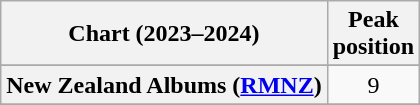<table class="wikitable sortable plainrowheaders" style="text-align:center">
<tr>
<th scope="col">Chart (2023–2024)</th>
<th scope="col">Peak<br>position</th>
</tr>
<tr>
</tr>
<tr>
</tr>
<tr>
<th scope="row">New Zealand Albums (<a href='#'>RMNZ</a>)</th>
<td>9</td>
</tr>
<tr>
</tr>
<tr>
</tr>
<tr>
</tr>
<tr>
</tr>
</table>
